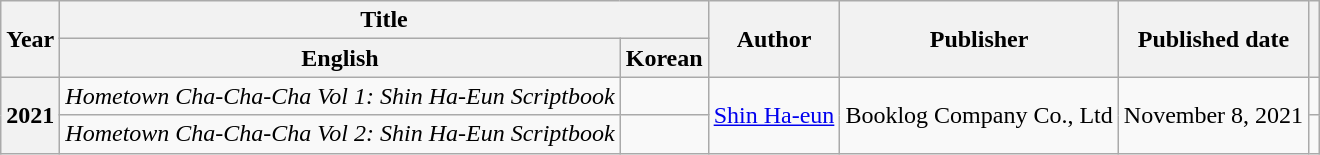<table class="wikitable plainrowheaders">
<tr>
<th scope="col" rowspan="2">Year</th>
<th scope="col" colspan="2">Title</th>
<th scope="col" rowspan="2">Author</th>
<th scope="col" rowspan="2">Publisher</th>
<th scope="col" rowspan="2">Published date</th>
<th scope="col" rowspan="2"></th>
</tr>
<tr>
<th>English</th>
<th>Korean</th>
</tr>
<tr>
<th scope="row" rowspan="2">2021</th>
<td><em>Hometown Cha-Cha-Cha Vol 1: Shin Ha-Eun Scriptbook</em></td>
<td></td>
<td rowspan="2"><a href='#'>Shin Ha-eun</a></td>
<td rowspan="2">Booklog Company Co., Ltd</td>
<td rowspan="2">November 8, 2021</td>
<td></td>
</tr>
<tr>
<td><em>Hometown Cha-Cha-Cha Vol 2: Shin Ha-Eun Scriptbook</em></td>
<td></td>
<td></td>
</tr>
</table>
